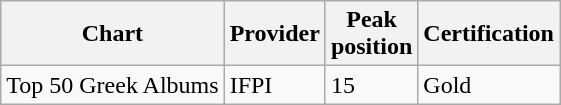<table class="wikitable">
<tr>
<th>Chart</th>
<th>Provider</th>
<th>Peak<br>position</th>
<th>Certification</th>
</tr>
<tr>
<td>Top 50 Greek Albums</td>
<td>IFPI</td>
<td>15</td>
<td>Gold</td>
</tr>
</table>
